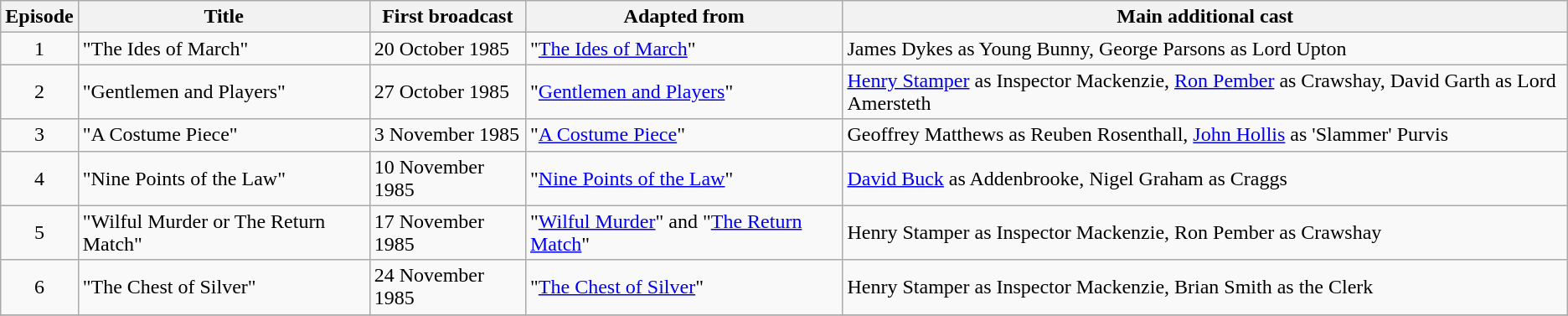<table class="wikitable">
<tr>
<th>Episode</th>
<th>Title</th>
<th>First broadcast</th>
<th>Adapted from</th>
<th>Main additional cast</th>
</tr>
<tr>
<td style="text-align: center;">1</td>
<td>"The Ides of March"</td>
<td>20 October 1985</td>
<td>"<a href='#'>The Ides of March</a>"</td>
<td>James Dykes as Young Bunny, George Parsons as Lord Upton</td>
</tr>
<tr>
<td style="text-align: center;">2</td>
<td>"Gentlemen and Players"</td>
<td>27 October 1985</td>
<td>"<a href='#'>Gentlemen and Players</a>"</td>
<td><a href='#'>Henry Stamper</a> as Inspector Mackenzie, <a href='#'>Ron Pember</a> as Crawshay, David Garth as Lord Amersteth</td>
</tr>
<tr>
<td style="text-align: center;">3</td>
<td>"A Costume Piece"</td>
<td>3 November 1985</td>
<td>"<a href='#'>A Costume Piece</a>"</td>
<td>Geoffrey Matthews as Reuben Rosenthall, <a href='#'>John Hollis</a> as 'Slammer' Purvis</td>
</tr>
<tr>
<td style="text-align: center;">4</td>
<td>"Nine Points of the Law"</td>
<td>10 November 1985</td>
<td>"<a href='#'>Nine Points of the Law</a>"</td>
<td><a href='#'>David Buck</a> as Addenbrooke, Nigel Graham as Craggs</td>
</tr>
<tr>
<td style="text-align: center;">5</td>
<td>"Wilful Murder or The Return Match"</td>
<td>17 November 1985</td>
<td>"<a href='#'>Wilful Murder</a>" and "<a href='#'>The Return Match</a>"</td>
<td>Henry Stamper as Inspector Mackenzie, Ron Pember as Crawshay</td>
</tr>
<tr>
<td style="text-align: center;">6</td>
<td>"The Chest of Silver"</td>
<td>24 November 1985</td>
<td>"<a href='#'>The Chest of Silver</a>"</td>
<td>Henry Stamper as Inspector Mackenzie, Brian Smith as the Clerk</td>
</tr>
<tr>
</tr>
</table>
